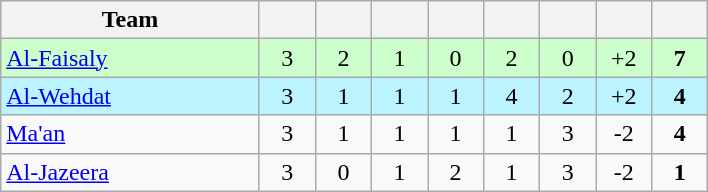<table class="wikitable" style="text-align: center;">
<tr>
<th width="165">Team</th>
<th width="30"></th>
<th width="30"></th>
<th width="30"></th>
<th width="30"></th>
<th width="30"></th>
<th width="30"></th>
<th width="30"></th>
<th width="30"></th>
</tr>
<tr bgcolor="#ccffcc">
<td align="left"><a href='#'>Al-Faisaly</a></td>
<td>3</td>
<td>2</td>
<td>1</td>
<td>0</td>
<td>2</td>
<td>0</td>
<td>+2</td>
<td><strong>7</strong></td>
</tr>
<tr bgcolor="#bbf3ff">
<td align="left"><a href='#'>Al-Wehdat</a></td>
<td>3</td>
<td>1</td>
<td>1</td>
<td>1</td>
<td>4</td>
<td>2</td>
<td>+2</td>
<td><strong>4</strong></td>
</tr>
<tr>
<td align="left"><a href='#'>Ma'an</a></td>
<td>3</td>
<td>1</td>
<td>1</td>
<td>1</td>
<td>1</td>
<td>3</td>
<td>-2</td>
<td><strong>4</strong></td>
</tr>
<tr>
<td align="left"><a href='#'>Al-Jazeera</a></td>
<td>3</td>
<td>0</td>
<td>1</td>
<td>2</td>
<td>1</td>
<td>3</td>
<td>-2</td>
<td><strong>1</strong></td>
</tr>
</table>
